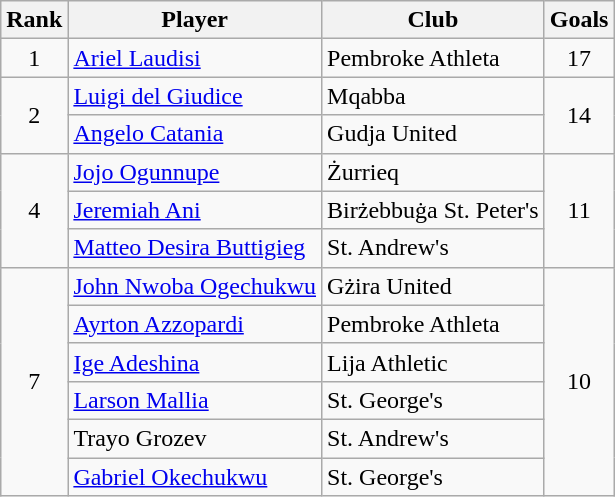<table class="wikitable" style="text-align:center">
<tr>
<th>Rank</th>
<th>Player</th>
<th>Club</th>
<th>Goals</th>
</tr>
<tr>
<td rowspan="1">1</td>
<td align="left"> <a href='#'>Ariel Laudisi</a></td>
<td align="left">Pembroke Athleta</td>
<td rowspan="1">17</td>
</tr>
<tr>
<td rowspan="2">2</td>
<td align="left"> <a href='#'>Luigi del Giudice</a></td>
<td align="left">Mqabba</td>
<td rowspan="2">14</td>
</tr>
<tr>
<td align="left"> <a href='#'>Angelo Catania</a></td>
<td align="left">Gudja United</td>
</tr>
<tr>
<td rowspan="3">4</td>
<td align="left"> <a href='#'>Jojo Ogunnupe</a></td>
<td align="left">Żurrieq</td>
<td rowspan="3">11</td>
</tr>
<tr>
<td align="left"> <a href='#'>Jeremiah Ani</a></td>
<td align="left">Birżebbuġa St. Peter's</td>
</tr>
<tr>
<td align="left"> <a href='#'>Matteo Desira Buttigieg</a></td>
<td align="left">St. Andrew's</td>
</tr>
<tr>
<td rowspan="6">7</td>
<td align="left"> <a href='#'>John Nwoba Ogechukwu</a></td>
<td align="left">Gżira United</td>
<td rowspan="6">10</td>
</tr>
<tr>
<td align="left"> <a href='#'>Ayrton Azzopardi</a></td>
<td align="left">Pembroke Athleta</td>
</tr>
<tr>
<td align="left"> <a href='#'>Ige Adeshina</a></td>
<td align="left">Lija Athletic</td>
</tr>
<tr>
<td align="left"> <a href='#'>Larson Mallia</a></td>
<td align="left">St. George's</td>
</tr>
<tr>
<td align="left"> Trayo Grozev</td>
<td align="left">St. Andrew's</td>
</tr>
<tr>
<td align="left"> <a href='#'>Gabriel Okechukwu</a></td>
<td align="left">St. George's</td>
</tr>
</table>
